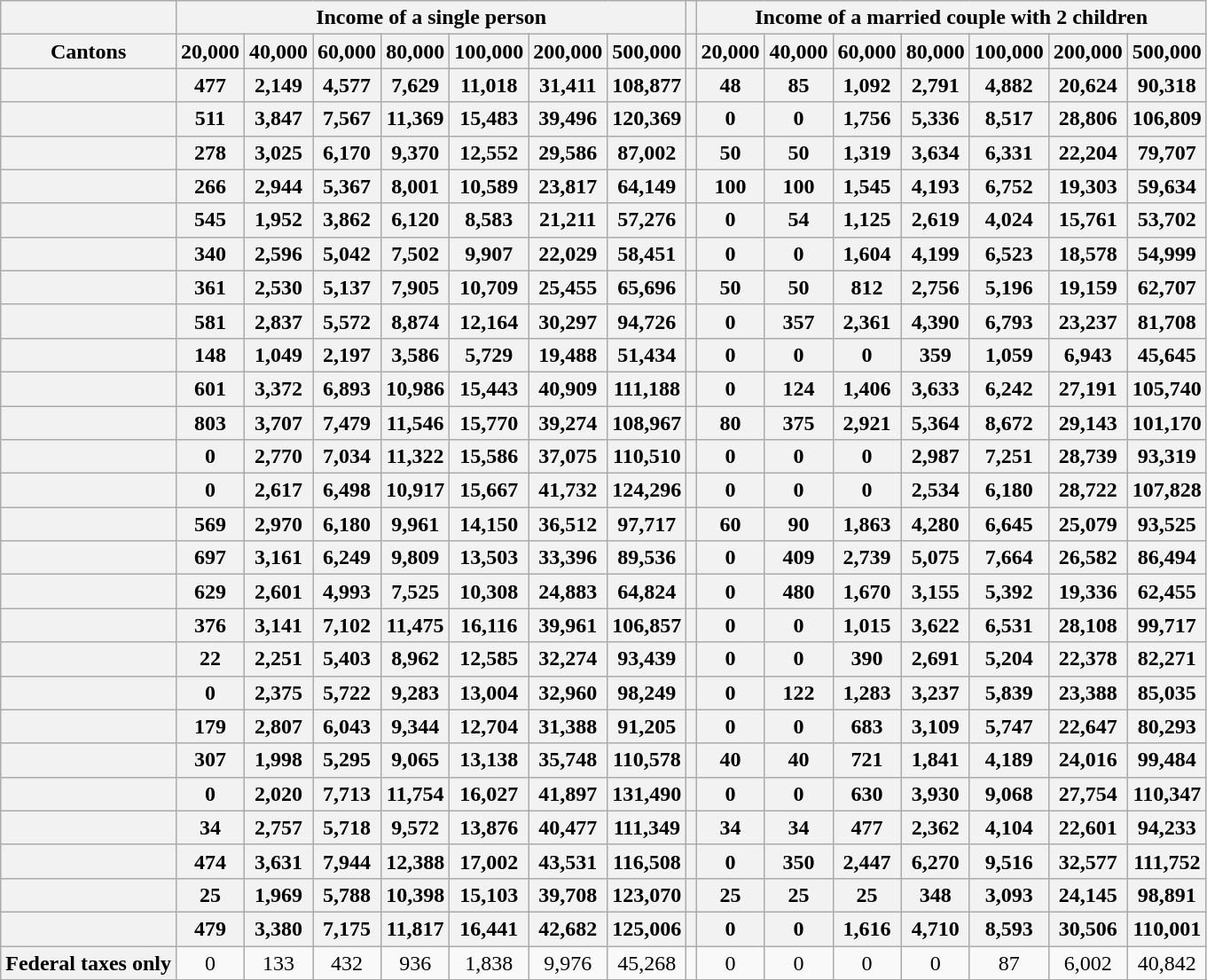<table class="wikitable sortable collapsible" style="text-align:center">
<tr>
<th></th>
<th Colspan="7" align="center"><strong>Income of a single person</strong></th>
<th scope="col" class="unsortable"></th>
<th Colspan="7" align="center">Income of a married couple with 2 children</th>
</tr>
<tr>
<th>Cantons</th>
<th align="center"><strong>20,000</strong></th>
<th align="center"><strong>40,000</strong></th>
<th align="center"><strong>60,000</strong></th>
<th align="center"><strong>80,000</strong></th>
<th align="center"><strong>100,000</strong></th>
<th align="center"><strong>200,000</strong></th>
<th align="center"><strong>500,000</strong></th>
<th></th>
<th align="center"><strong>20,000</strong></th>
<th align="center"><strong>40,000</strong></th>
<th align="center"><strong>60,000</strong></th>
<th align="center"><strong>80,000</strong></th>
<th align="center"><strong>100,000</strong></th>
<th align="center"><strong>200,000</strong></th>
<th align="center"><strong>500,000</strong></th>
</tr>
<tr>
<th></th>
<th><strong>477</strong></th>
<th align="center"><strong>2,149</strong></th>
<th align="center"><strong>4,577</strong></th>
<th align="center"><strong>7,629</strong></th>
<th align="center"><strong>11,018</strong></th>
<th align="center"><strong>31,411</strong></th>
<th align="center"><strong>108,877</strong></th>
<th></th>
<th align="center"><strong>48</strong></th>
<th align="center"><strong>85</strong></th>
<th align="center"><strong>1,092</strong></th>
<th align="center"><strong>2,791</strong></th>
<th align="center"><strong>4,882</strong></th>
<th align="center"><strong>20,624</strong></th>
<th align="center"><strong>90,318</strong></th>
</tr>
<tr>
<th></th>
<th><strong>511</strong></th>
<th align="center"><strong>3,847</strong></th>
<th align="center"><strong>7,567</strong></th>
<th align="center"><strong>11,369</strong></th>
<th align="center"><strong>15,483</strong></th>
<th align="center"><strong>39,496</strong></th>
<th align="center"><strong>120,369</strong></th>
<th></th>
<th align="center"><strong>0</strong></th>
<th align="center"><strong>0</strong></th>
<th align="center"><strong>1,756</strong></th>
<th align="center"><strong>5,336</strong></th>
<th align="center"><strong>8,517</strong></th>
<th align="center"><strong>28,806</strong></th>
<th align="center"><strong>106,809</strong></th>
</tr>
<tr>
<th></th>
<th><strong>278</strong></th>
<th align="center"><strong>3,025</strong></th>
<th align="center"><strong>6,170</strong></th>
<th align="center"><strong>9,370</strong></th>
<th align="center"><strong>12,552</strong></th>
<th align="center"><strong>29,586</strong></th>
<th align="center"><strong>87,002</strong></th>
<th></th>
<th align="center"><strong>50</strong></th>
<th align="center"><strong>50</strong></th>
<th align="center"><strong>1,319</strong></th>
<th align="center"><strong>3,634</strong></th>
<th align="center"><strong>6,331</strong></th>
<th align="center"><strong>22,204</strong></th>
<th align="center"><strong>79,707</strong></th>
</tr>
<tr>
<th></th>
<th><strong>266</strong></th>
<th align="center"><strong>2,944</strong></th>
<th align="center"><strong>5,367</strong></th>
<th align="center"><strong>8,001</strong></th>
<th align="center"><strong>10,589</strong></th>
<th align="center"><strong>23,817</strong></th>
<th align="center"><strong>64,149</strong></th>
<th></th>
<th align="center"><strong>100</strong></th>
<th align="center"><strong>100</strong></th>
<th align="center"><strong>1,545</strong></th>
<th align="center"><strong>4,193</strong></th>
<th align="center"><strong>6,752</strong></th>
<th align="center"><strong>19,303</strong></th>
<th align="center"><strong>59,634</strong></th>
</tr>
<tr>
<th></th>
<th><strong>545</strong></th>
<th align="center"><strong>1,952</strong></th>
<th align="center"><strong>3,862</strong></th>
<th align="center"><strong>6,120</strong></th>
<th align="center"><strong>8,583</strong></th>
<th align="center"><strong>21,211</strong></th>
<th align="center"><strong>57,276</strong></th>
<th></th>
<th align="center"><strong>0</strong></th>
<th align="center"><strong>54</strong></th>
<th align="center"><strong>1,125</strong></th>
<th align="center"><strong>2,619</strong></th>
<th align="center"><strong>4,024</strong></th>
<th align="center"><strong>15,761</strong></th>
<th align="center"><strong>53,702</strong></th>
</tr>
<tr>
<th></th>
<th><strong>340</strong></th>
<th align="center"><strong>2,596</strong></th>
<th align="center"><strong>5,042</strong></th>
<th align="center"><strong>7,502</strong></th>
<th align="center"><strong>9,907</strong></th>
<th align="center"><strong>22,029</strong></th>
<th align="center"><strong>58,451</strong></th>
<th></th>
<th align="center"><strong>0</strong></th>
<th align="center"><strong>0</strong></th>
<th align="center"><strong>1,604</strong></th>
<th align="center"><strong>4,199</strong></th>
<th align="center"><strong>6,523</strong></th>
<th align="center"><strong>18,578</strong></th>
<th align="center"><strong>54,999</strong></th>
</tr>
<tr>
<th></th>
<th><strong>361</strong></th>
<th align="center"><strong>2,530</strong></th>
<th align="center"><strong>5,137</strong></th>
<th align="center"><strong>7,905</strong></th>
<th align="center"><strong>10,709</strong></th>
<th align="center"><strong>25,455</strong></th>
<th align="center"><strong>65,696</strong></th>
<th></th>
<th align="center"><strong>50</strong></th>
<th align="center"><strong>50</strong></th>
<th align="center"><strong>812</strong></th>
<th align="center"><strong>2,756</strong></th>
<th align="center"><strong>5,196</strong></th>
<th align="center"><strong>19,159</strong></th>
<th align="center"><strong>62,707</strong></th>
</tr>
<tr>
<th></th>
<th><strong>581</strong></th>
<th align="center"><strong>2,837</strong></th>
<th align="center"><strong>5,572</strong></th>
<th align="center"><strong>8,874</strong></th>
<th align="center"><strong>12,164</strong></th>
<th align="center"><strong>30,297</strong></th>
<th align="center"><strong>94,726</strong></th>
<th></th>
<th align="center"><strong>0</strong></th>
<th align="center"><strong>357</strong></th>
<th align="center"><strong>2,361</strong></th>
<th align="center"><strong>4,390</strong></th>
<th align="center"><strong>6,793</strong></th>
<th align="center"><strong>23,237</strong></th>
<th align="center"><strong>81,708</strong></th>
</tr>
<tr>
<th></th>
<th><strong>148</strong></th>
<th align="center"><strong>1,049</strong></th>
<th align="center"><strong>2,197</strong></th>
<th align="center"><strong>3,586</strong></th>
<th align="center"><strong>5,729</strong></th>
<th align="center"><strong>19,488</strong></th>
<th align="center"><strong>51,434</strong></th>
<th></th>
<th align="center"><strong>0</strong></th>
<th align="center"><strong>0</strong></th>
<th align="center"><strong>0</strong></th>
<th align="center"><strong>359</strong></th>
<th align="center"><strong>1,059</strong></th>
<th align="center"><strong>6,943</strong></th>
<th align="center"><strong>45,645</strong></th>
</tr>
<tr>
<th></th>
<th><strong>601</strong></th>
<th align="center"><strong>3,372</strong></th>
<th align="center"><strong>6,893</strong></th>
<th align="center"><strong>10,986</strong></th>
<th align="center"><strong>15,443</strong></th>
<th align="center"><strong>40,909</strong></th>
<th align="center"><strong>111,188</strong></th>
<th></th>
<th align="center"><strong>0</strong></th>
<th align="center"><strong>124</strong></th>
<th align="center"><strong>1,406</strong></th>
<th align="center"><strong>3,633</strong></th>
<th align="center"><strong>6,242</strong></th>
<th align="center"><strong>27,191</strong></th>
<th align="center"><strong>105,740</strong></th>
</tr>
<tr>
<th></th>
<th><strong>803</strong></th>
<th align="center"><strong>3,707</strong></th>
<th align="center"><strong>7,479</strong></th>
<th align="center"><strong>11,546</strong></th>
<th align="center"><strong>15,770</strong></th>
<th align="center"><strong>39,274</strong></th>
<th align="center"><strong>108,967</strong></th>
<th></th>
<th align="center"><strong>80</strong></th>
<th align="center"><strong>375</strong></th>
<th align="center"><strong>2,921</strong></th>
<th align="center"><strong>5,364</strong></th>
<th align="center"><strong>8,672</strong></th>
<th align="center"><strong>29,143</strong></th>
<th align="center"><strong>101,170</strong></th>
</tr>
<tr>
<th></th>
<th><strong>0</strong></th>
<th align="center"><strong>2,770</strong></th>
<th align="center"><strong>7,034</strong></th>
<th align="center"><strong>11,322</strong></th>
<th align="center"><strong>15,586</strong></th>
<th align="center"><strong>37,075</strong></th>
<th align="center"><strong>110,510</strong></th>
<th></th>
<th align="center"><strong>0</strong></th>
<th align="center"><strong>0</strong></th>
<th align="center"><strong>0</strong></th>
<th align="center"><strong>2,987</strong></th>
<th align="center"><strong>7,251</strong></th>
<th align="center"><strong>28,739</strong></th>
<th align="center"><strong>93,319</strong></th>
</tr>
<tr>
<th></th>
<th><strong>0</strong></th>
<th align="center"><strong>2,617</strong></th>
<th align="center"><strong>6,498</strong></th>
<th align="center"><strong>10,917</strong></th>
<th align="center"><strong>15,667</strong></th>
<th align="center"><strong>41,732</strong></th>
<th align="center"><strong>124,296</strong></th>
<th></th>
<th align="center"><strong>0</strong></th>
<th align="center"><strong>0</strong></th>
<th align="center"><strong>0</strong></th>
<th align="center"><strong>2,534</strong></th>
<th align="center"><strong>6,180</strong></th>
<th align="center"><strong>28,722</strong></th>
<th align="center"><strong>107,828</strong></th>
</tr>
<tr>
<th></th>
<th><strong>569</strong></th>
<th align="center"><strong>2,970</strong></th>
<th align="center"><strong>6,180</strong></th>
<th align="center"><strong>9,961</strong></th>
<th align="center"><strong>14,150</strong></th>
<th align="center"><strong>36,512</strong></th>
<th align="center"><strong>97,717</strong></th>
<th></th>
<th align="center"><strong>60</strong></th>
<th align="center"><strong>90</strong></th>
<th align="center"><strong>1,863</strong></th>
<th align="center"><strong>4,280</strong></th>
<th align="center"><strong>6,645</strong></th>
<th align="center"><strong>25,079</strong></th>
<th align="center"><strong>93,525</strong></th>
</tr>
<tr>
<th></th>
<th><strong>697</strong></th>
<th align="center"><strong>3,161</strong></th>
<th align="center"><strong>6,249</strong></th>
<th align="center"><strong>9,809</strong></th>
<th align="center"><strong>13,503</strong></th>
<th align="center"><strong>33,396</strong></th>
<th align="center"><strong>89,536</strong></th>
<th></th>
<th align="center"><strong>0</strong></th>
<th align="center"><strong>409</strong></th>
<th align="center"><strong>2,739</strong></th>
<th align="center"><strong>5,075</strong></th>
<th align="center"><strong>7,664</strong></th>
<th align="center"><strong>26,582</strong></th>
<th align="center"><strong>86,494</strong></th>
</tr>
<tr>
<th></th>
<th><strong>629</strong></th>
<th align="center"><strong>2,601</strong></th>
<th align="center"><strong>4,993</strong></th>
<th align="center"><strong>7,525</strong></th>
<th align="center"><strong>10,308</strong></th>
<th align="center"><strong>24,883</strong></th>
<th align="center"><strong>64,824</strong></th>
<th></th>
<th align="center"><strong>0</strong></th>
<th align="center"><strong>480</strong></th>
<th align="center"><strong>1,670</strong></th>
<th align="center"><strong>3,155</strong></th>
<th align="center"><strong>5,392</strong></th>
<th align="center"><strong>19,336</strong></th>
<th align="center"><strong>62,455</strong></th>
</tr>
<tr>
<th></th>
<th><strong>376</strong></th>
<th align="center"><strong>3,141</strong></th>
<th align="center"><strong>7,102</strong></th>
<th align="center"><strong>11,475</strong></th>
<th align="center"><strong>16,116</strong></th>
<th align="center"><strong>39,961</strong></th>
<th align="center"><strong>106,857</strong></th>
<th></th>
<th align="center"><strong>0</strong></th>
<th align="center"><strong>0</strong></th>
<th align="center"><strong>1,015</strong></th>
<th align="center"><strong>3,622</strong></th>
<th align="center"><strong>6,531</strong></th>
<th align="center"><strong>28,108</strong></th>
<th align="center"><strong>99,717</strong></th>
</tr>
<tr>
<th></th>
<th><strong>22</strong></th>
<th align="center"><strong>2,251</strong></th>
<th align="center"><strong>5,403</strong></th>
<th align="center"><strong>8,962</strong></th>
<th align="center"><strong>12,585</strong></th>
<th align="center"><strong>32,274</strong></th>
<th align="center"><strong>93,439</strong></th>
<th></th>
<th align="center"><strong>0</strong></th>
<th align="center"><strong>0</strong></th>
<th align="center"><strong>390</strong></th>
<th align="center"><strong>2,691</strong></th>
<th align="center"><strong>5,204</strong></th>
<th align="center"><strong>22,378</strong></th>
<th align="center"><strong>82,271</strong></th>
</tr>
<tr>
<th></th>
<th><strong>0</strong></th>
<th align="center"><strong>2,375</strong></th>
<th align="center"><strong>5,722</strong></th>
<th align="center"><strong>9,283</strong></th>
<th align="center"><strong>13,004</strong></th>
<th align="center"><strong>32,960</strong></th>
<th align="center"><strong>98,249</strong></th>
<th></th>
<th align="center"><strong>0</strong></th>
<th align="center"><strong>122</strong></th>
<th align="center"><strong>1,283</strong></th>
<th align="center"><strong>3,237</strong></th>
<th align="center"><strong>5,839</strong></th>
<th align="center"><strong>23,388</strong></th>
<th align="center"><strong>85,035</strong></th>
</tr>
<tr>
<th></th>
<th><strong>179</strong></th>
<th align="center"><strong>2,807</strong></th>
<th align="center"><strong>6,043</strong></th>
<th align="center"><strong>9,344</strong></th>
<th align="center"><strong>12,704</strong></th>
<th align="center"><strong>31,388</strong></th>
<th align="center"><strong>91,205</strong></th>
<th></th>
<th align="center"><strong>0</strong></th>
<th align="center"><strong>0</strong></th>
<th align="center"><strong>683</strong></th>
<th align="center"><strong>3,109</strong></th>
<th align="center"><strong>5,747</strong></th>
<th align="center"><strong>22,647</strong></th>
<th align="center"><strong>80,293</strong></th>
</tr>
<tr>
<th></th>
<th><strong>307</strong></th>
<th align="center"><strong>1,998</strong></th>
<th align="center"><strong>5,295</strong></th>
<th align="center"><strong>9,065</strong></th>
<th align="center"><strong>13,138</strong></th>
<th align="center"><strong>35,748</strong></th>
<th align="center"><strong>110,578</strong></th>
<th></th>
<th align="center"><strong>40</strong></th>
<th align="center"><strong>40</strong></th>
<th align="center"><strong>721</strong></th>
<th align="center"><strong>1,841</strong></th>
<th align="center"><strong>4,189</strong></th>
<th align="center"><strong>24,016</strong></th>
<th align="center"><strong>99,484</strong></th>
</tr>
<tr>
<th></th>
<th><strong>0</strong></th>
<th align="center"><strong>2,020</strong></th>
<th align="center"><strong>7,713</strong></th>
<th align="center"><strong>11,754</strong></th>
<th align="center"><strong>16,027</strong></th>
<th align="center"><strong>41,897</strong></th>
<th align="center"><strong>131,490</strong></th>
<th></th>
<th align="center"><strong>0</strong></th>
<th align="center"><strong>0</strong></th>
<th align="center"><strong>630</strong></th>
<th align="center"><strong>3,930</strong></th>
<th align="center"><strong>9,068</strong></th>
<th align="center"><strong>27,754</strong></th>
<th align="center"><strong>110,347</strong></th>
</tr>
<tr>
<th></th>
<th><strong>34</strong></th>
<th align="center"><strong>2,757</strong></th>
<th align="center"><strong>5,718</strong></th>
<th align="center"><strong>9,572</strong></th>
<th align="center"><strong>13,876</strong></th>
<th align="center"><strong>40,477</strong></th>
<th align="center"><strong>111,349</strong></th>
<th></th>
<th align="center"><strong>34</strong></th>
<th align="center"><strong>34</strong></th>
<th align="center"><strong>477</strong></th>
<th align="center"><strong>2,362</strong></th>
<th align="center"><strong>4,104</strong></th>
<th align="center"><strong>22,601</strong></th>
<th align="center"><strong>94,233</strong></th>
</tr>
<tr>
<th></th>
<th><strong>474</strong></th>
<th align="center"><strong>3,631</strong></th>
<th align="center"><strong>7,944</strong></th>
<th align="center"><strong>12,388</strong></th>
<th align="center"><strong>17,002</strong></th>
<th align="center"><strong>43,531</strong></th>
<th align="center"><strong>116,508</strong></th>
<th></th>
<th align="center"><strong>0</strong></th>
<th align="center"><strong>350</strong></th>
<th align="center"><strong>2,447</strong></th>
<th align="center"><strong>6,270</strong></th>
<th align="center"><strong>9,516</strong></th>
<th align="center"><strong>32,577</strong></th>
<th align="center"><strong>111,752</strong></th>
</tr>
<tr>
<th></th>
<th><strong>25</strong></th>
<th align="center"><strong>1,969</strong></th>
<th align="center"><strong>5,788</strong></th>
<th align="center"><strong>10,398</strong></th>
<th align="center"><strong>15,103</strong></th>
<th align="center"><strong>39,708</strong></th>
<th align="center"><strong>123,070</strong></th>
<th></th>
<th align="center"><strong>25</strong></th>
<th align="center"><strong>25</strong></th>
<th align="center"><strong>25</strong></th>
<th align="center"><strong>348</strong></th>
<th align="center"><strong>3,093</strong></th>
<th align="center"><strong>24,145</strong></th>
<th align="center"><strong>98,891</strong></th>
</tr>
<tr>
<th></th>
<th><strong>479</strong></th>
<th align="center"><strong>3,380</strong></th>
<th align="center"><strong>7,175</strong></th>
<th align="center"><strong>11,817</strong></th>
<th align="center"><strong>16,441</strong></th>
<th align="center"><strong>42,682</strong></th>
<th align="center"><strong>125,006</strong></th>
<th></th>
<th align="center"><strong>0</strong></th>
<th align="center"><strong>0</strong></th>
<th align="center"><strong>1,616</strong></th>
<th align="center"><strong>4,710</strong></th>
<th align="center"><strong>8,593</strong></th>
<th align="center"><strong>30,506</strong></th>
<th align="center"><strong>110,001</strong></th>
</tr>
<tr>
<th>Federal taxes only</th>
<td>0</td>
<td align="center">133</td>
<td align="center">432</td>
<td align="center">936</td>
<td align="center">1,838</td>
<td align="center">9,976</td>
<td align="center">45,268</td>
<td></td>
<td align="center">0</td>
<td align="center">0</td>
<td align="center">0</td>
<td align="center">0</td>
<td align="center">87</td>
<td align="center">6,002</td>
<td align="center">40,842</td>
</tr>
<tr>
</tr>
</table>
